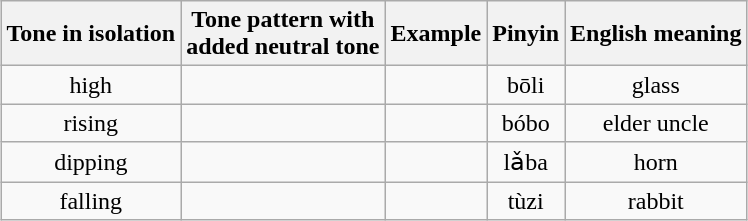<table class="wikitable" style="text-align:center; margin:1em auto 1em auto">
<tr>
<th>Tone in isolation</th>
<th>Tone pattern with<br>added neutral tone</th>
<th>Example</th>
<th>Pinyin</th>
<th>English meaning</th>
</tr>
<tr>
<td>high </td>
<td></td>
<td></td>
<td>bōli</td>
<td>glass</td>
</tr>
<tr>
<td>rising </td>
<td></td>
<td></td>
<td>bóbo</td>
<td>elder uncle</td>
</tr>
<tr>
<td>dipping </td>
<td></td>
<td></td>
<td>lǎba</td>
<td>horn</td>
</tr>
<tr>
<td>falling </td>
<td></td>
<td></td>
<td>tùzi</td>
<td>rabbit</td>
</tr>
</table>
